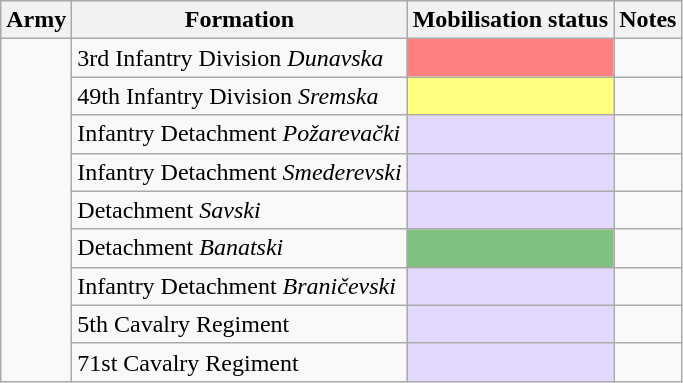<table class="wikitable">
<tr>
<th scope="col">Army</th>
<th scope="col">Formation</th>
<th scope="col">Mobilisation status</th>
<th scope="col">Notes</th>
</tr>
<tr>
<td rowspan=9></td>
<td>3rd Infantry Division <em>Dunavska</em></td>
<td bgcolor="FF8080"></td>
<td></td>
</tr>
<tr>
<td>49th Infantry Division <em>Sremska</em></td>
<td bgcolor="FFFF80"></td>
<td></td>
</tr>
<tr>
<td>Infantry Detachment <em>Požarevački</em></td>
<td bgcolor="e3d9ff"></td>
<td></td>
</tr>
<tr>
<td>Infantry Detachment <em>Smederevski</em></td>
<td bgcolor="e3d9ff"></td>
<td></td>
</tr>
<tr>
<td>Detachment <em>Savski</em></td>
<td bgcolor="e3d9ff"></td>
<td></td>
</tr>
<tr>
<td>Detachment <em>Banatski</em></td>
<td bgcolor="80C080"></td>
<td></td>
</tr>
<tr>
<td>Infantry Detachment <em>Braničevski</em></td>
<td bgcolor="e3d9ff"></td>
<td></td>
</tr>
<tr>
<td>5th Cavalry Regiment</td>
<td bgcolor="e3d9ff"></td>
<td></td>
</tr>
<tr>
<td>71st Cavalry Regiment</td>
<td bgcolor="e3d9ff"></td>
<td></td>
</tr>
</table>
